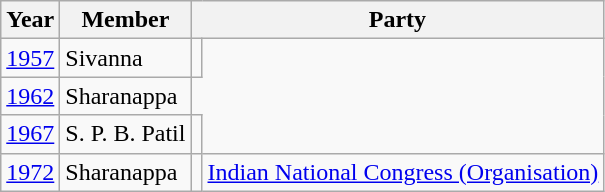<table class="wikitable sortable">
<tr>
<th>Year</th>
<th>Member</th>
<th colspan="2">Party</th>
</tr>
<tr>
<td><a href='#'>1957</a></td>
<td>Sivanna</td>
<td></td>
</tr>
<tr>
<td><a href='#'>1962</a></td>
<td>Sharanappa</td>
</tr>
<tr>
<td><a href='#'>1967</a></td>
<td>S. P. B. Patil</td>
<td></td>
</tr>
<tr>
<td><a href='#'>1972</a></td>
<td>Sharanappa</td>
<td bgcolor=></td>
<td><a href='#'>Indian National Congress (Organisation)</a></td>
</tr>
</table>
